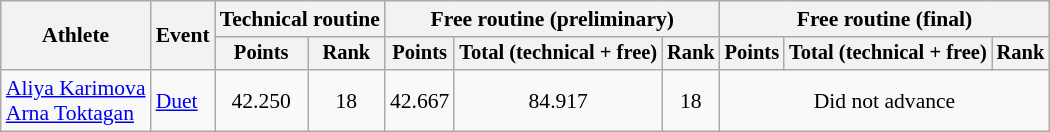<table class="wikitable" style="font-size:90%">
<tr>
<th rowspan="2">Athlete</th>
<th rowspan="2">Event</th>
<th colspan=2>Technical routine</th>
<th colspan=3>Free routine (preliminary)</th>
<th colspan=3>Free routine (final)</th>
</tr>
<tr style="font-size:95%">
<th>Points</th>
<th>Rank</th>
<th>Points</th>
<th>Total (technical + free)</th>
<th>Rank</th>
<th>Points</th>
<th>Total (technical + free)</th>
<th>Rank</th>
</tr>
<tr align=center>
<td align=left><a href='#'>Aliya Karimova</a><br><a href='#'>Arna Toktagan</a></td>
<td align=left><a href='#'>Duet</a></td>
<td>42.250</td>
<td>18</td>
<td>42.667</td>
<td>84.917</td>
<td>18</td>
<td colspan=3>Did not advance</td>
</tr>
</table>
